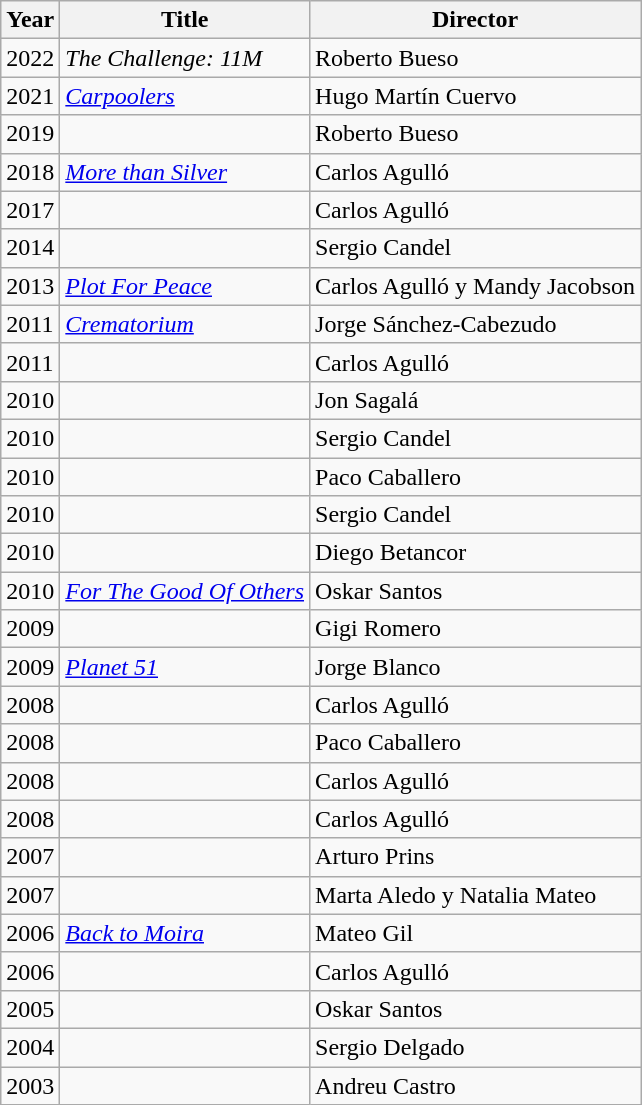<table class="wikitable">
<tr>
<th>Year</th>
<th>Title</th>
<th>Director</th>
</tr>
<tr>
<td>2022</td>
<td><em>The Challenge: 11M</em></td>
<td>Roberto Bueso</td>
</tr>
<tr>
<td>2021</td>
<td><a href='#'><em>Carpoolers</em></a></td>
<td>Hugo Martín Cuervo</td>
</tr>
<tr>
<td>2019</td>
<td></td>
<td>Roberto Bueso</td>
</tr>
<tr>
<td>2018</td>
<td><em><a href='#'>More than Silver</a></em></td>
<td>Carlos Agulló</td>
</tr>
<tr>
<td>2017</td>
<td><em></em></td>
<td>Carlos Agulló</td>
</tr>
<tr>
<td>2014</td>
<td><em></em></td>
<td>Sergio Candel</td>
</tr>
<tr>
<td>2013</td>
<td><em><a href='#'>Plot For Peace</a></em></td>
<td>Carlos Agulló y Mandy Jacobson</td>
</tr>
<tr>
<td>2011</td>
<td><a href='#'><em>Crematorium</em></a></td>
<td>Jorge Sánchez-Cabezudo</td>
</tr>
<tr>
<td>2011</td>
<td><em></em></td>
<td>Carlos Agulló</td>
</tr>
<tr>
<td>2010</td>
<td><em></em></td>
<td>Jon Sagalá</td>
</tr>
<tr>
<td>2010</td>
<td><em></em></td>
<td>Sergio Candel</td>
</tr>
<tr>
<td>2010</td>
<td><em></em></td>
<td>Paco Caballero</td>
</tr>
<tr>
<td>2010</td>
<td><em></em></td>
<td>Sergio Candel</td>
</tr>
<tr>
<td>2010</td>
<td><em></em></td>
<td>Diego Betancor</td>
</tr>
<tr>
<td>2010</td>
<td><em><a href='#'>For The Good Of Others</a></em></td>
<td>Oskar Santos</td>
</tr>
<tr>
<td>2009</td>
<td><em></em></td>
<td>Gigi Romero</td>
</tr>
<tr>
<td>2009</td>
<td><em><a href='#'>Planet 51</a></em></td>
<td>Jorge Blanco</td>
</tr>
<tr>
<td>2008</td>
<td><em></em></td>
<td>Carlos Agulló</td>
</tr>
<tr>
<td>2008</td>
<td><em></em></td>
<td>Paco Caballero</td>
</tr>
<tr>
<td>2008</td>
<td><em></em></td>
<td>Carlos Agulló</td>
</tr>
<tr>
<td>2008</td>
<td><em></em></td>
<td>Carlos Agulló</td>
</tr>
<tr>
<td>2007</td>
<td><em></em></td>
<td>Arturo Prins</td>
</tr>
<tr>
<td>2007</td>
<td><em></em></td>
<td>Marta Aledo y Natalia Mateo</td>
</tr>
<tr>
<td>2006</td>
<td><em><a href='#'>Back to Moira</a></em></td>
<td>Mateo Gil</td>
</tr>
<tr>
<td>2006</td>
<td><em></em></td>
<td>Carlos Agulló</td>
</tr>
<tr>
<td>2005</td>
<td><em></em></td>
<td>Oskar Santos</td>
</tr>
<tr>
<td>2004</td>
<td><em></em></td>
<td>Sergio Delgado</td>
</tr>
<tr>
<td>2003</td>
<td><em></em></td>
<td>Andreu Castro</td>
</tr>
</table>
